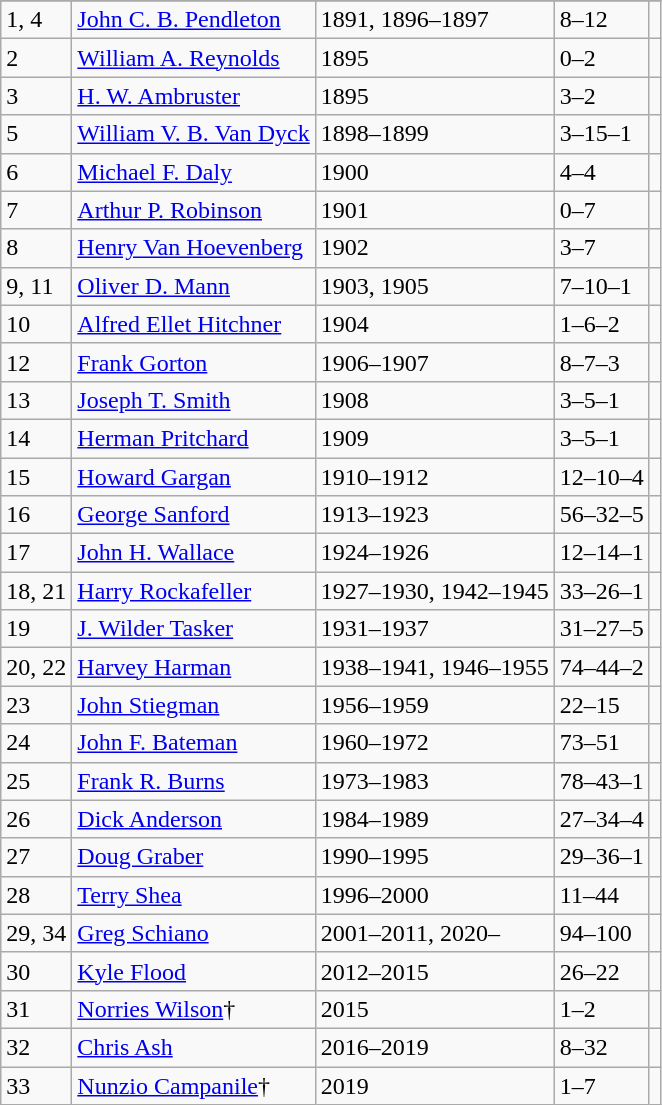<table class="wikitable">
<tr>
</tr>
<tr>
<td>1, 4</td>
<td><a href='#'>John C. B. Pendleton</a></td>
<td>1891, 1896–1897</td>
<td>8–12</td>
<td></td>
</tr>
<tr>
<td>2</td>
<td><a href='#'>William A. Reynolds</a></td>
<td>1895</td>
<td>0–2</td>
<td></td>
</tr>
<tr>
<td>3</td>
<td><a href='#'>H. W. Ambruster</a></td>
<td>1895</td>
<td>3–2</td>
<td></td>
</tr>
<tr>
<td>5</td>
<td><a href='#'>William V. B. Van Dyck</a></td>
<td>1898–1899</td>
<td>3–15–1</td>
<td></td>
</tr>
<tr>
<td>6</td>
<td><a href='#'>Michael F. Daly</a></td>
<td>1900</td>
<td>4–4</td>
<td></td>
</tr>
<tr>
<td>7</td>
<td><a href='#'>Arthur P. Robinson</a></td>
<td>1901</td>
<td>0–7</td>
<td></td>
</tr>
<tr>
<td>8</td>
<td><a href='#'>Henry Van Hoevenberg</a></td>
<td>1902</td>
<td>3–7</td>
<td></td>
</tr>
<tr>
<td>9, 11</td>
<td><a href='#'>Oliver D. Mann</a></td>
<td>1903, 1905</td>
<td>7–10–1</td>
<td></td>
</tr>
<tr>
<td>10</td>
<td><a href='#'>Alfred Ellet Hitchner</a></td>
<td>1904</td>
<td>1–6–2</td>
<td></td>
</tr>
<tr>
<td>12</td>
<td><a href='#'>Frank Gorton</a></td>
<td>1906–1907</td>
<td>8–7–3</td>
<td></td>
</tr>
<tr>
<td>13</td>
<td><a href='#'>Joseph T. Smith</a></td>
<td>1908</td>
<td>3–5–1</td>
<td></td>
</tr>
<tr>
<td>14</td>
<td><a href='#'>Herman Pritchard</a></td>
<td>1909</td>
<td>3–5–1</td>
<td></td>
</tr>
<tr>
<td>15</td>
<td><a href='#'>Howard Gargan</a></td>
<td>1910–1912</td>
<td>12–10–4</td>
<td></td>
</tr>
<tr>
<td>16</td>
<td><a href='#'>George Sanford</a></td>
<td>1913–1923</td>
<td>56–32–5</td>
<td></td>
</tr>
<tr>
<td>17</td>
<td><a href='#'>John H. Wallace</a></td>
<td>1924–1926</td>
<td>12–14–1</td>
<td></td>
</tr>
<tr>
<td>18, 21</td>
<td><a href='#'>Harry Rockafeller</a></td>
<td>1927–1930, 1942–1945</td>
<td>33–26–1</td>
<td></td>
</tr>
<tr>
<td>19</td>
<td><a href='#'>J. Wilder Tasker</a></td>
<td>1931–1937</td>
<td>31–27–5</td>
<td></td>
</tr>
<tr>
<td>20, 22</td>
<td><a href='#'>Harvey Harman</a></td>
<td>1938–1941, 1946–1955</td>
<td>74–44–2</td>
<td></td>
</tr>
<tr>
<td>23</td>
<td><a href='#'>John Stiegman</a></td>
<td>1956–1959</td>
<td>22–15</td>
<td></td>
</tr>
<tr>
<td>24</td>
<td><a href='#'>John F. Bateman</a></td>
<td>1960–1972</td>
<td>73–51</td>
<td></td>
</tr>
<tr>
<td>25</td>
<td><a href='#'>Frank R. Burns</a></td>
<td>1973–1983</td>
<td>78–43–1</td>
<td></td>
</tr>
<tr>
<td>26</td>
<td><a href='#'>Dick Anderson</a></td>
<td>1984–1989</td>
<td>27–34–4</td>
<td></td>
</tr>
<tr>
<td>27</td>
<td><a href='#'>Doug Graber</a></td>
<td>1990–1995</td>
<td>29–36–1</td>
<td></td>
</tr>
<tr>
<td>28</td>
<td><a href='#'>Terry Shea</a></td>
<td>1996–2000</td>
<td>11–44</td>
<td></td>
</tr>
<tr>
<td>29, 34</td>
<td><a href='#'>Greg Schiano</a></td>
<td>2001–2011, 2020–</td>
<td>94–100</td>
<td> </td>
</tr>
<tr>
<td>30</td>
<td><a href='#'>Kyle Flood</a></td>
<td>2012–2015</td>
<td>26–22</td>
<td></td>
</tr>
<tr>
<td>31</td>
<td><a href='#'>Norries Wilson</a>†</td>
<td>2015</td>
<td>1–2</td>
<td></td>
</tr>
<tr>
<td>32</td>
<td><a href='#'>Chris Ash</a></td>
<td>2016–2019</td>
<td>8–32</td>
<td></td>
</tr>
<tr>
<td>33</td>
<td><a href='#'>Nunzio Campanile</a>†</td>
<td>2019</td>
<td>1–7</td>
<td></td>
</tr>
</table>
